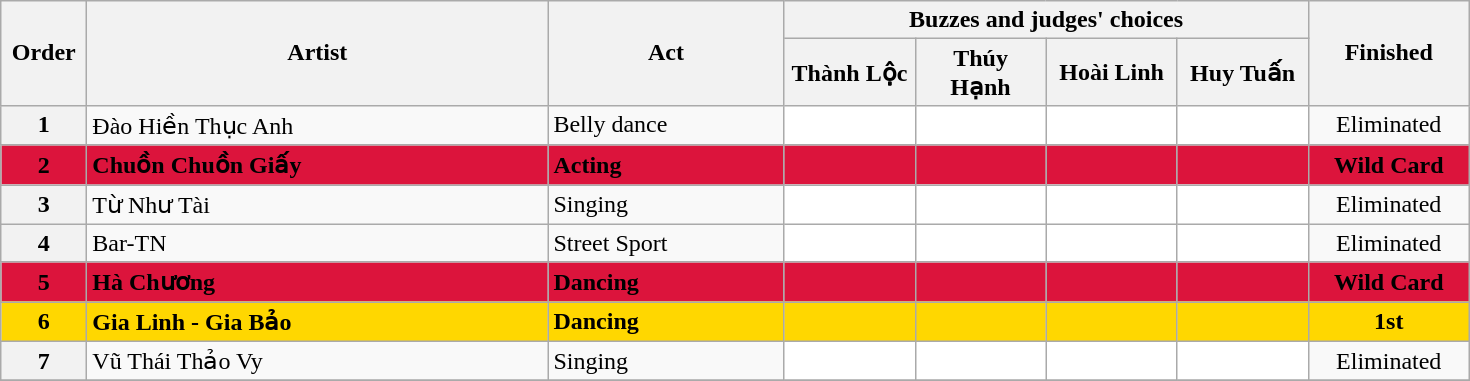<table class=wikitable>
<tr>
<th rowspan=2 width=50>Order</th>
<th rowspan=2 width=300>Artist</th>
<th rowspan=2 width=150>Act</th>
<th colspan=4 width=240>Buzzes and judges' choices</th>
<th rowspan=2 width=100>Finished</th>
</tr>
<tr>
<th width=80>Thành Lộc</th>
<th width=80>Thúy Hạnh</th>
<th width=80>Hoài Linh</th>
<th width=80>Huy Tuấn</th>
</tr>
<tr>
<th>1</th>
<td>Đào Hiền Thục Anh</td>
<td>Belly dance</td>
<td align=center bgcolor=white></td>
<td align=center bgcolor=white></td>
<td align=center bgcolor=white></td>
<td align=center bgcolor=white></td>
<td align=center>Eliminated</td>
</tr>
<tr>
<td align=center bgcolor=crimson><strong>2</strong></td>
<td bgcolor=crimson><strong>Chuồn Chuồn Giấy</strong></td>
<td bgcolor=crimson><strong>Acting</strong></td>
<td align=center bgcolor=crimson></td>
<td align=center bgcolor=crimson></td>
<td align=center bgcolor=crimson></td>
<td align=center bgcolor=crimson></td>
<td align=center bgcolor=crimson><strong>Wild Card</strong></td>
</tr>
<tr>
<th>3</th>
<td>Từ Như Tài</td>
<td>Singing</td>
<td align=center bgcolor=white></td>
<td align=center bgcolor=white></td>
<td align=center bgcolor=white></td>
<td align=center bgcolor=white></td>
<td align=center>Eliminated</td>
</tr>
<tr>
<th>4</th>
<td>Bar-TN</td>
<td>Street Sport</td>
<td align=center bgcolor=white></td>
<td align=center bgcolor=white></td>
<td align=center bgcolor=white></td>
<td align=center bgcolor=white></td>
<td align=center>Eliminated</td>
</tr>
<tr>
<td align=center bgcolor="crimson"><strong>5</strong></td>
<td bgcolor=crimson><strong>Hà Chương</strong></td>
<td bgcolor=crimson><strong>Dancing</strong></td>
<td align=center bgcolor=crimson></td>
<td align=center bgcolor=crimson></td>
<td align=center bgcolor=crimson></td>
<td align=center bgcolor=crimson></td>
<td align=center bgcolor=crimson><strong>Wild Card</strong></td>
</tr>
<tr>
<td align=center bgcolor=gold><strong>6</strong></td>
<td bgcolor=gold><strong>Gia Linh - Gia Bảo</strong></td>
<td bgcolor=gold><strong>Dancing</strong></td>
<td align=center bgcolor=gold></td>
<td align=center bgcolor=gold></td>
<td align=center bgcolor=gold></td>
<td align=center bgcolor=gold></td>
<td align=center bgcolor=gold><strong>1st</strong></td>
</tr>
<tr>
<th>7</th>
<td>Vũ Thái Thảo Vy</td>
<td>Singing</td>
<td align=center bgcolor=white></td>
<td align=center bgcolor=white></td>
<td align=center bgcolor=white></td>
<td align=center bgcolor=white></td>
<td align=center>Eliminated</td>
</tr>
<tr>
</tr>
</table>
